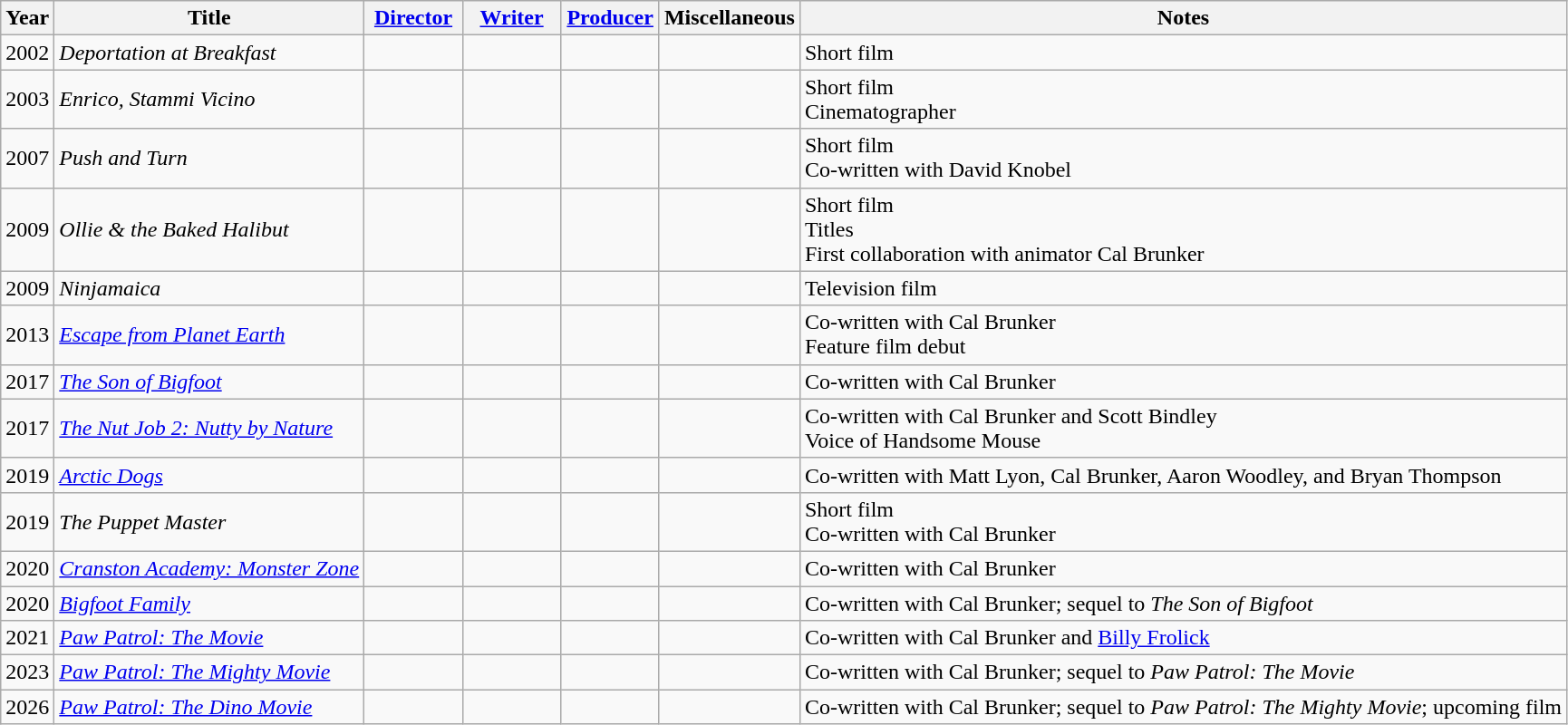<table class="wikitable sortable">
<tr>
<th>Year</th>
<th>Title</th>
<th width="65"><a href='#'>Director</a></th>
<th width="65"><a href='#'>Writer</a></th>
<th width="65"><a href='#'>Producer</a></th>
<th width="65">Miscellaneous</th>
<th>Notes</th>
</tr>
<tr>
<td>2002</td>
<td><em>Deportation at Breakfast</em></td>
<td></td>
<td></td>
<td></td>
<td></td>
<td>Short film</td>
</tr>
<tr>
<td>2003</td>
<td><em>Enrico, Stammi Vicino</em></td>
<td></td>
<td></td>
<td></td>
<td></td>
<td>Short film<br>Cinematographer</td>
</tr>
<tr>
<td>2007</td>
<td><em>Push and Turn</em></td>
<td></td>
<td></td>
<td></td>
<td></td>
<td>Short film<br>Co-written with David Knobel</td>
</tr>
<tr>
<td>2009</td>
<td><em>Ollie & the Baked Halibut</em></td>
<td></td>
<td></td>
<td></td>
<td></td>
<td>Short film<br>Titles<br>First collaboration with animator Cal Brunker</td>
</tr>
<tr>
<td>2009</td>
<td><em>Ninjamaica</em></td>
<td></td>
<td></td>
<td></td>
<td></td>
<td>Television film</td>
</tr>
<tr>
<td>2013</td>
<td><em><a href='#'>Escape from Planet Earth</a></em></td>
<td></td>
<td></td>
<td></td>
<td></td>
<td>Co-written with Cal Brunker<br>Feature film debut</td>
</tr>
<tr>
<td>2017</td>
<td><em><a href='#'>The Son of Bigfoot</a></em></td>
<td></td>
<td></td>
<td></td>
<td></td>
<td>Co-written with Cal Brunker</td>
</tr>
<tr>
<td>2017</td>
<td><em><a href='#'>The Nut Job 2: Nutty by Nature</a></em></td>
<td></td>
<td></td>
<td></td>
<td></td>
<td>Co-written with Cal Brunker and Scott Bindley<br>Voice of Handsome Mouse</td>
</tr>
<tr>
<td>2019</td>
<td><em><a href='#'>Arctic Dogs</a></em></td>
<td></td>
<td></td>
<td></td>
<td></td>
<td>Co-written with Matt Lyon, Cal Brunker, Aaron Woodley, and Bryan Thompson</td>
</tr>
<tr>
<td>2019</td>
<td><em>The Puppet Master</em></td>
<td></td>
<td></td>
<td></td>
<td></td>
<td>Short film<br>Co-written with Cal Brunker</td>
</tr>
<tr>
<td>2020</td>
<td><em><a href='#'>Cranston Academy: Monster Zone</a></em></td>
<td></td>
<td></td>
<td></td>
<td></td>
<td>Co-written with Cal Brunker</td>
</tr>
<tr>
<td>2020</td>
<td><em><a href='#'>Bigfoot Family</a></em></td>
<td></td>
<td></td>
<td></td>
<td></td>
<td>Co-written with Cal Brunker; sequel to <em>The Son of Bigfoot</em></td>
</tr>
<tr>
<td>2021</td>
<td><em><a href='#'>Paw Patrol: The Movie</a></em></td>
<td></td>
<td></td>
<td></td>
<td></td>
<td>Co-written with Cal Brunker and <a href='#'>Billy Frolick</a></td>
</tr>
<tr>
<td>2023</td>
<td><em><a href='#'>Paw Patrol: The Mighty Movie</a></em></td>
<td></td>
<td></td>
<td></td>
<td></td>
<td>Co-written with Cal Brunker; sequel to <em>Paw Patrol: The Movie</em></td>
</tr>
<tr>
<td>2026</td>
<td><em><a href='#'>Paw Patrol: The Dino Movie</a></em></td>
<td></td>
<td></td>
<td></td>
<td></td>
<td>Co-written with Cal Brunker; sequel to <em>Paw Patrol: The Mighty Movie</em>; upcoming film</td>
</tr>
</table>
